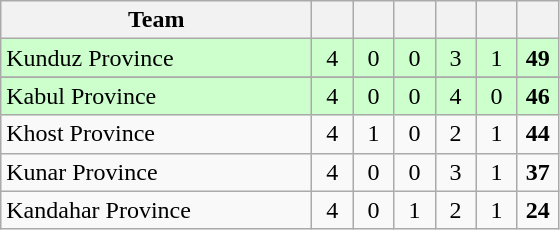<table class="wikitable" style="text-align:center">
<tr>
<th style="width:200px">Team</th>
<th width="20"></th>
<th width="20"></th>
<th width="20"></th>
<th width="20"></th>
<th width="20"></th>
<th width="20"></th>
</tr>
<tr style="background:#cfc">
<td style="text-align:left;">Kunduz Province</td>
<td>4</td>
<td>0</td>
<td>0</td>
<td>3</td>
<td>1</td>
<td><strong>49</strong></td>
</tr>
<tr>
</tr>
<tr style="background:#cfc">
<td style="text-align:left;">Kabul Province</td>
<td>4</td>
<td>0</td>
<td>0</td>
<td>4</td>
<td>0</td>
<td><strong>46</strong></td>
</tr>
<tr>
<td style="text-align:left;">Khost Province</td>
<td>4</td>
<td>1</td>
<td>0</td>
<td>2</td>
<td>1</td>
<td><strong>44</strong></td>
</tr>
<tr>
<td style="text-align:left;">Kunar Province</td>
<td>4</td>
<td>0</td>
<td>0</td>
<td>3</td>
<td>1</td>
<td><strong>37</strong></td>
</tr>
<tr>
<td style="text-align:left;">Kandahar Province</td>
<td>4</td>
<td>0</td>
<td>1</td>
<td>2</td>
<td>1</td>
<td><strong>24</strong></td>
</tr>
</table>
